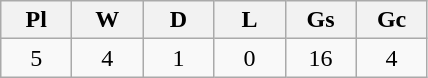<table class="wikitable" style="text-align:center">
<tr>
<th width=40px>Pl</th>
<th width=40px>W</th>
<th width=40px>D</th>
<th width=40px>L</th>
<th width=40px>Gs</th>
<th width=40px>Gc</th>
</tr>
<tr>
<td>5</td>
<td>4</td>
<td>1</td>
<td>0</td>
<td>16</td>
<td>4</td>
</tr>
</table>
